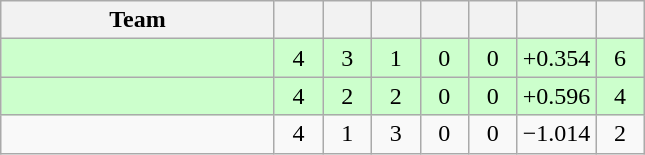<table class="wikitable" style="text-align:center">
<tr>
<th style="width:175px;">Team</th>
<th style="width:25px;"></th>
<th style="width:25px;"></th>
<th style="width:25px;"></th>
<th style="width:25px;"></th>
<th style="width:25px;"></th>
<th style="width:45px;"></th>
<th style="width:25px;"></th>
</tr>
<tr style="background:#cfc;">
<td align="left"></td>
<td>4</td>
<td>3</td>
<td>1</td>
<td>0</td>
<td>0</td>
<td>+0.354</td>
<td>6</td>
</tr>
<tr style="background:#cfc;">
<td align="left"></td>
<td>4</td>
<td>2</td>
<td>2</td>
<td>0</td>
<td>0</td>
<td>+0.596</td>
<td>4</td>
</tr>
<tr>
<td align="left"></td>
<td>4</td>
<td>1</td>
<td>3</td>
<td>0</td>
<td>0</td>
<td>−1.014</td>
<td>2</td>
</tr>
</table>
